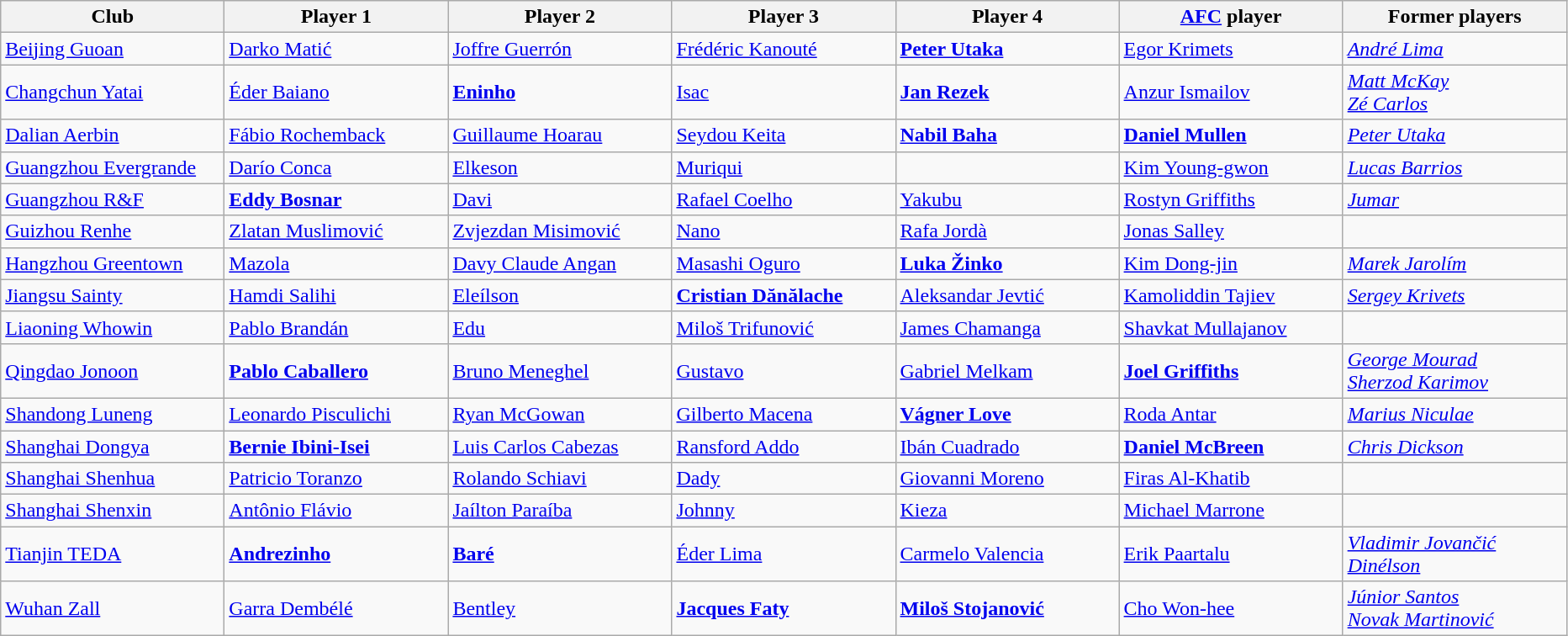<table class="wikitable" border="1">
<tr>
<th width="170">Club</th>
<th width="170">Player 1</th>
<th width="170">Player 2</th>
<th width="170">Player 3</th>
<th width="170">Player 4</th>
<th width="170"><a href='#'>AFC</a> player</th>
<th width="170">Former players</th>
</tr>
<tr>
<td><a href='#'>Beijing Guoan</a></td>
<td> <a href='#'>Darko Matić</a></td>
<td> <a href='#'>Joffre Guerrón</a></td>
<td> <a href='#'>Frédéric Kanouté</a></td>
<td> <strong><a href='#'>Peter Utaka</a></strong></td>
<td> <a href='#'>Egor Krimets</a></td>
<td> <em><a href='#'>André Lima</a></em></td>
</tr>
<tr>
<td><a href='#'>Changchun Yatai</a></td>
<td> <a href='#'>Éder Baiano</a></td>
<td> <strong><a href='#'>Eninho</a></strong></td>
<td> <a href='#'>Isac</a></td>
<td> <strong><a href='#'>Jan Rezek</a></strong></td>
<td> <a href='#'>Anzur Ismailov</a></td>
<td> <em><a href='#'>Matt McKay</a></em><br> <em><a href='#'>Zé Carlos</a> </em></td>
</tr>
<tr>
<td><a href='#'>Dalian Aerbin</a></td>
<td> <a href='#'>Fábio Rochemback</a></td>
<td> <a href='#'>Guillaume Hoarau</a></td>
<td> <a href='#'>Seydou Keita</a></td>
<td> <strong><a href='#'>Nabil Baha</a></strong></td>
<td> <strong><a href='#'>Daniel Mullen</a></strong></td>
<td> <em><a href='#'>Peter Utaka</a></em></td>
</tr>
<tr>
<td><a href='#'>Guangzhou Evergrande</a></td>
<td> <a href='#'>Darío Conca</a></td>
<td> <a href='#'>Elkeson</a></td>
<td> <a href='#'>Muriqui</a></td>
<td></td>
<td> <a href='#'>Kim Young-gwon</a></td>
<td> <em><a href='#'>Lucas Barrios</a></em></td>
</tr>
<tr>
<td><a href='#'>Guangzhou R&F</a></td>
<td> <strong><a href='#'>Eddy Bosnar</a></strong></td>
<td> <a href='#'>Davi</a></td>
<td> <a href='#'>Rafael Coelho</a></td>
<td> <a href='#'>Yakubu</a></td>
<td> <a href='#'>Rostyn Griffiths</a></td>
<td> <em><a href='#'>Jumar</a></em></td>
</tr>
<tr>
<td><a href='#'>Guizhou Renhe</a></td>
<td> <a href='#'>Zlatan Muslimović</a></td>
<td> <a href='#'>Zvjezdan Misimović</a></td>
<td> <a href='#'>Nano</a></td>
<td> <a href='#'>Rafa Jordà</a></td>
<td> <a href='#'>Jonas Salley</a></td>
<td></td>
</tr>
<tr>
<td><a href='#'>Hangzhou Greentown</a></td>
<td> <a href='#'>Mazola</a></td>
<td> <a href='#'>Davy Claude Angan</a></td>
<td> <a href='#'>Masashi Oguro</a></td>
<td> <strong><a href='#'>Luka Žinko</a></strong></td>
<td> <a href='#'>Kim Dong-jin</a></td>
<td> <em><a href='#'>Marek Jarolím</a></em></td>
</tr>
<tr>
<td><a href='#'>Jiangsu Sainty</a></td>
<td> <a href='#'>Hamdi Salihi</a></td>
<td> <a href='#'>Eleílson</a></td>
<td> <strong><a href='#'>Cristian Dănălache</a></strong></td>
<td> <a href='#'>Aleksandar Jevtić</a></td>
<td> <a href='#'>Kamoliddin Tajiev</a></td>
<td> <em><a href='#'>Sergey Krivets</a></em></td>
</tr>
<tr>
<td><a href='#'>Liaoning Whowin</a></td>
<td> <a href='#'>Pablo Brandán</a></td>
<td> <a href='#'>Edu</a></td>
<td> <a href='#'>Miloš Trifunović</a></td>
<td> <a href='#'>James Chamanga</a></td>
<td> <a href='#'>Shavkat Mullajanov</a></td>
<td></td>
</tr>
<tr>
<td><a href='#'>Qingdao Jonoon</a></td>
<td> <strong><a href='#'>Pablo Caballero</a></strong></td>
<td> <a href='#'>Bruno Meneghel</a></td>
<td> <a href='#'>Gustavo</a></td>
<td> <a href='#'>Gabriel Melkam</a></td>
<td> <strong><a href='#'>Joel Griffiths</a></strong></td>
<td> <em><a href='#'>George Mourad</a></em><br> <em><a href='#'>Sherzod Karimov</a></em></td>
</tr>
<tr>
<td><a href='#'>Shandong Luneng</a></td>
<td> <a href='#'>Leonardo Pisculichi</a></td>
<td> <a href='#'>Ryan McGowan</a></td>
<td> <a href='#'>Gilberto Macena</a></td>
<td> <strong><a href='#'>Vágner Love</a></strong></td>
<td> <a href='#'>Roda Antar</a></td>
<td> <em><a href='#'>Marius Niculae</a></em></td>
</tr>
<tr>
<td><a href='#'>Shanghai Dongya</a></td>
<td> <strong><a href='#'>Bernie Ibini-Isei</a></strong></td>
<td> <a href='#'>Luis Carlos Cabezas</a></td>
<td> <a href='#'>Ransford Addo</a></td>
<td> <a href='#'>Ibán Cuadrado</a></td>
<td> <strong><a href='#'>Daniel McBreen</a></strong></td>
<td> <em><a href='#'>Chris Dickson</a></em></td>
</tr>
<tr>
<td><a href='#'>Shanghai Shenhua</a></td>
<td> <a href='#'>Patricio Toranzo</a></td>
<td> <a href='#'>Rolando Schiavi</a></td>
<td> <a href='#'>Dady</a></td>
<td> <a href='#'>Giovanni Moreno</a></td>
<td> <a href='#'>Firas Al-Khatib</a></td>
<td></td>
</tr>
<tr>
<td><a href='#'>Shanghai Shenxin</a></td>
<td> <a href='#'>Antônio Flávio</a></td>
<td> <a href='#'>Jaílton Paraíba</a></td>
<td> <a href='#'>Johnny</a></td>
<td> <a href='#'>Kieza</a></td>
<td> <a href='#'>Michael Marrone</a></td>
<td></td>
</tr>
<tr>
<td><a href='#'>Tianjin TEDA</a></td>
<td> <strong><a href='#'>Andrezinho</a></strong></td>
<td> <strong><a href='#'>Baré</a></strong></td>
<td> <a href='#'>Éder Lima</a></td>
<td> <a href='#'>Carmelo Valencia</a></td>
<td> <a href='#'>Erik Paartalu</a></td>
<td> <em><a href='#'>Vladimir Jovančić</a></em><br> <em><a href='#'>Dinélson</a></em></td>
</tr>
<tr>
<td><a href='#'>Wuhan Zall</a></td>
<td> <a href='#'>Garra Dembélé</a></td>
<td> <a href='#'>Bentley</a></td>
<td> <strong><a href='#'>Jacques Faty</a></strong></td>
<td> <strong><a href='#'>Miloš Stojanović</a></strong></td>
<td> <a href='#'>Cho Won-hee</a></td>
<td> <em><a href='#'>Júnior Santos</a></em><br> <em><a href='#'>Novak Martinović</a></em></td>
</tr>
</table>
